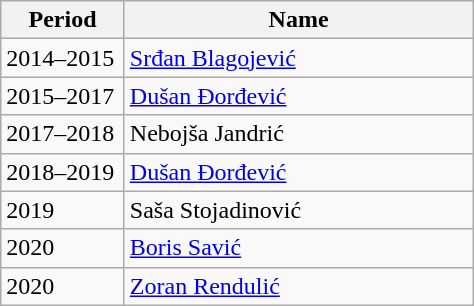<table class="wikitable">
<tr>
<th width="75">Period</th>
<th width="225">Name</th>
</tr>
<tr>
<td>2014–2015</td>
<td> <a href='#'>Srđan Blagojević</a></td>
</tr>
<tr>
<td>2015–2017</td>
<td> <a href='#'>Dušan Đorđević</a></td>
</tr>
<tr>
<td>2017–2018</td>
<td> Nebojša Jandrić</td>
</tr>
<tr>
<td>2018–2019</td>
<td> <a href='#'>Dušan Đorđević</a></td>
</tr>
<tr>
<td>2019</td>
<td> Saša Stojadinović</td>
</tr>
<tr>
<td>2020</td>
<td> <a href='#'>Boris Savić</a></td>
</tr>
<tr>
<td>2020</td>
<td> <a href='#'>Zoran Rendulić</a></td>
</tr>
</table>
